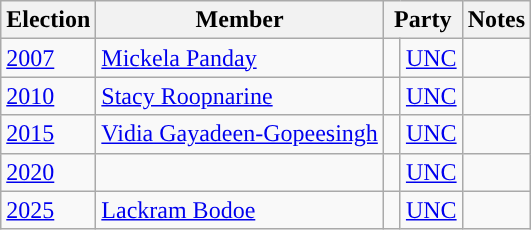<table class="wikitable sortable">
<tr>
<th>Election</th>
<th>Member</th>
<th colspan="2">Party</th>
<th>Notes</th>
</tr>
<tr>
<td><a href='#'>2007</a></td>
<td><a href='#'>Mickela Panday</a></td>
<td style="background:"> </td>
<td><a href='#'>UNC</a></td>
<td></td>
</tr>
<tr>
<td><a href='#'>2010</a></td>
<td><a href='#'>Stacy Roopnarine</a></td>
<td style="background:"> </td>
<td><a href='#'>UNC</a></td>
<td></td>
</tr>
<tr>
<td><a href='#'>2015</a></td>
<td><a href='#'>Vidia Gayadeen-Gopeesingh</a></td>
<td style="background:"> </td>
<td><a href='#'>UNC</a></td>
<td></td>
</tr>
<tr>
<td><a href='#'>2020</a></td>
<td></td>
<td style="background:"> </td>
<td><a href='#'>UNC</a></td>
<td></td>
</tr>
<tr>
<td><a href='#'>2025</a></td>
<td><a href='#'>Lackram Bodoe</a></td>
<td style="background:"> </td>
<td><a href='#'>UNC</a></td>
<td></td>
</tr>
</table>
